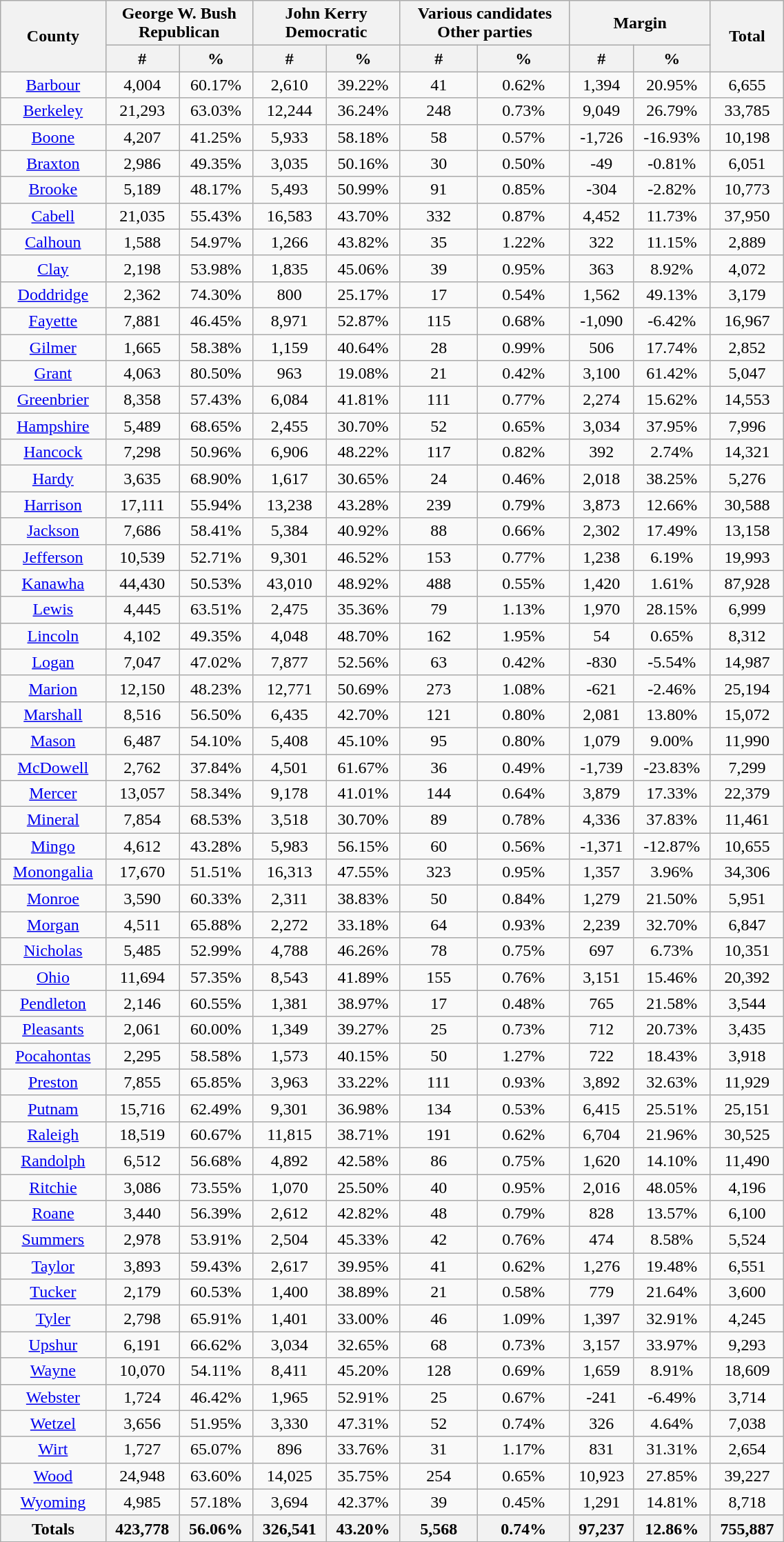<table width="60%" class="wikitable sortable">
<tr>
<th rowspan="2">County</th>
<th colspan="2">George W. Bush<br>Republican</th>
<th colspan="2">John Kerry<br>Democratic</th>
<th colspan="2">Various candidates<br>Other parties</th>
<th colspan="2">Margin</th>
<th rowspan="2">Total</th>
</tr>
<tr>
<th style="text-align:center;" data-sort-type="number">#</th>
<th style="text-align:center;" data-sort-type="number">%</th>
<th style="text-align:center;" data-sort-type="number">#</th>
<th style="text-align:center;" data-sort-type="number">%</th>
<th style="text-align:center;" data-sort-type="number">#</th>
<th style="text-align:center;" data-sort-type="number">%</th>
<th style="text-align:center;" data-sort-type="number">#</th>
<th style="text-align:center;" data-sort-type="number">%</th>
</tr>
<tr style="text-align:center;">
<td><a href='#'>Barbour</a></td>
<td>4,004</td>
<td>60.17%</td>
<td>2,610</td>
<td>39.22%</td>
<td>41</td>
<td>0.62%</td>
<td>1,394</td>
<td>20.95%</td>
<td>6,655</td>
</tr>
<tr style="text-align:center;">
<td><a href='#'>Berkeley</a></td>
<td>21,293</td>
<td>63.03%</td>
<td>12,244</td>
<td>36.24%</td>
<td>248</td>
<td>0.73%</td>
<td>9,049</td>
<td>26.79%</td>
<td>33,785</td>
</tr>
<tr style="text-align:center;">
<td><a href='#'>Boone</a></td>
<td>4,207</td>
<td>41.25%</td>
<td>5,933</td>
<td>58.18%</td>
<td>58</td>
<td>0.57%</td>
<td>-1,726</td>
<td>-16.93%</td>
<td>10,198</td>
</tr>
<tr style="text-align:center;">
<td><a href='#'>Braxton</a></td>
<td>2,986</td>
<td>49.35%</td>
<td>3,035</td>
<td>50.16%</td>
<td>30</td>
<td>0.50%</td>
<td>-49</td>
<td>-0.81%</td>
<td>6,051</td>
</tr>
<tr style="text-align:center;">
<td><a href='#'>Brooke</a></td>
<td>5,189</td>
<td>48.17%</td>
<td>5,493</td>
<td>50.99%</td>
<td>91</td>
<td>0.85%</td>
<td>-304</td>
<td>-2.82%</td>
<td>10,773</td>
</tr>
<tr style="text-align:center;">
<td><a href='#'>Cabell</a></td>
<td>21,035</td>
<td>55.43%</td>
<td>16,583</td>
<td>43.70%</td>
<td>332</td>
<td>0.87%</td>
<td>4,452</td>
<td>11.73%</td>
<td>37,950</td>
</tr>
<tr style="text-align:center;">
<td><a href='#'>Calhoun</a></td>
<td>1,588</td>
<td>54.97%</td>
<td>1,266</td>
<td>43.82%</td>
<td>35</td>
<td>1.22%</td>
<td>322</td>
<td>11.15%</td>
<td>2,889</td>
</tr>
<tr style="text-align:center;">
<td><a href='#'>Clay</a></td>
<td>2,198</td>
<td>53.98%</td>
<td>1,835</td>
<td>45.06%</td>
<td>39</td>
<td>0.95%</td>
<td>363</td>
<td>8.92%</td>
<td>4,072</td>
</tr>
<tr style="text-align:center;">
<td><a href='#'>Doddridge</a></td>
<td>2,362</td>
<td>74.30%</td>
<td>800</td>
<td>25.17%</td>
<td>17</td>
<td>0.54%</td>
<td>1,562</td>
<td>49.13%</td>
<td>3,179</td>
</tr>
<tr style="text-align:center;">
<td><a href='#'>Fayette</a></td>
<td>7,881</td>
<td>46.45%</td>
<td>8,971</td>
<td>52.87%</td>
<td>115</td>
<td>0.68%</td>
<td>-1,090</td>
<td>-6.42%</td>
<td>16,967</td>
</tr>
<tr style="text-align:center;">
<td><a href='#'>Gilmer</a></td>
<td>1,665</td>
<td>58.38%</td>
<td>1,159</td>
<td>40.64%</td>
<td>28</td>
<td>0.99%</td>
<td>506</td>
<td>17.74%</td>
<td>2,852</td>
</tr>
<tr style="text-align:center;">
<td><a href='#'>Grant</a></td>
<td>4,063</td>
<td>80.50%</td>
<td>963</td>
<td>19.08%</td>
<td>21</td>
<td>0.42%</td>
<td>3,100</td>
<td>61.42%</td>
<td>5,047</td>
</tr>
<tr style="text-align:center;">
<td><a href='#'>Greenbrier</a></td>
<td>8,358</td>
<td>57.43%</td>
<td>6,084</td>
<td>41.81%</td>
<td>111</td>
<td>0.77%</td>
<td>2,274</td>
<td>15.62%</td>
<td>14,553</td>
</tr>
<tr style="text-align:center;">
<td><a href='#'>Hampshire</a></td>
<td>5,489</td>
<td>68.65%</td>
<td>2,455</td>
<td>30.70%</td>
<td>52</td>
<td>0.65%</td>
<td>3,034</td>
<td>37.95%</td>
<td>7,996</td>
</tr>
<tr style="text-align:center;">
<td><a href='#'>Hancock</a></td>
<td>7,298</td>
<td>50.96%</td>
<td>6,906</td>
<td>48.22%</td>
<td>117</td>
<td>0.82%</td>
<td>392</td>
<td>2.74%</td>
<td>14,321</td>
</tr>
<tr style="text-align:center;">
<td><a href='#'>Hardy</a></td>
<td>3,635</td>
<td>68.90%</td>
<td>1,617</td>
<td>30.65%</td>
<td>24</td>
<td>0.46%</td>
<td>2,018</td>
<td>38.25%</td>
<td>5,276</td>
</tr>
<tr style="text-align:center;">
<td><a href='#'>Harrison</a></td>
<td>17,111</td>
<td>55.94%</td>
<td>13,238</td>
<td>43.28%</td>
<td>239</td>
<td>0.79%</td>
<td>3,873</td>
<td>12.66%</td>
<td>30,588</td>
</tr>
<tr style="text-align:center;">
<td><a href='#'>Jackson</a></td>
<td>7,686</td>
<td>58.41%</td>
<td>5,384</td>
<td>40.92%</td>
<td>88</td>
<td>0.66%</td>
<td>2,302</td>
<td>17.49%</td>
<td>13,158</td>
</tr>
<tr style="text-align:center;">
<td><a href='#'>Jefferson</a></td>
<td>10,539</td>
<td>52.71%</td>
<td>9,301</td>
<td>46.52%</td>
<td>153</td>
<td>0.77%</td>
<td>1,238</td>
<td>6.19%</td>
<td>19,993</td>
</tr>
<tr style="text-align:center;">
<td><a href='#'>Kanawha</a></td>
<td>44,430</td>
<td>50.53%</td>
<td>43,010</td>
<td>48.92%</td>
<td>488</td>
<td>0.55%</td>
<td>1,420</td>
<td>1.61%</td>
<td>87,928</td>
</tr>
<tr style="text-align:center;">
<td><a href='#'>Lewis</a></td>
<td>4,445</td>
<td>63.51%</td>
<td>2,475</td>
<td>35.36%</td>
<td>79</td>
<td>1.13%</td>
<td>1,970</td>
<td>28.15%</td>
<td>6,999</td>
</tr>
<tr style="text-align:center;">
<td><a href='#'>Lincoln</a></td>
<td>4,102</td>
<td>49.35%</td>
<td>4,048</td>
<td>48.70%</td>
<td>162</td>
<td>1.95%</td>
<td>54</td>
<td>0.65%</td>
<td>8,312</td>
</tr>
<tr style="text-align:center;">
<td><a href='#'>Logan</a></td>
<td>7,047</td>
<td>47.02%</td>
<td>7,877</td>
<td>52.56%</td>
<td>63</td>
<td>0.42%</td>
<td>-830</td>
<td>-5.54%</td>
<td>14,987</td>
</tr>
<tr style="text-align:center;">
<td><a href='#'>Marion</a></td>
<td>12,150</td>
<td>48.23%</td>
<td>12,771</td>
<td>50.69%</td>
<td>273</td>
<td>1.08%</td>
<td>-621</td>
<td>-2.46%</td>
<td>25,194</td>
</tr>
<tr style="text-align:center;">
<td><a href='#'>Marshall</a></td>
<td>8,516</td>
<td>56.50%</td>
<td>6,435</td>
<td>42.70%</td>
<td>121</td>
<td>0.80%</td>
<td>2,081</td>
<td>13.80%</td>
<td>15,072</td>
</tr>
<tr style="text-align:center;">
<td><a href='#'>Mason</a></td>
<td>6,487</td>
<td>54.10%</td>
<td>5,408</td>
<td>45.10%</td>
<td>95</td>
<td>0.80%</td>
<td>1,079</td>
<td>9.00%</td>
<td>11,990</td>
</tr>
<tr style="text-align:center;">
<td><a href='#'>McDowell</a></td>
<td>2,762</td>
<td>37.84%</td>
<td>4,501</td>
<td>61.67%</td>
<td>36</td>
<td>0.49%</td>
<td>-1,739</td>
<td>-23.83%</td>
<td>7,299</td>
</tr>
<tr style="text-align:center;">
<td><a href='#'>Mercer</a></td>
<td>13,057</td>
<td>58.34%</td>
<td>9,178</td>
<td>41.01%</td>
<td>144</td>
<td>0.64%</td>
<td>3,879</td>
<td>17.33%</td>
<td>22,379</td>
</tr>
<tr style="text-align:center;">
<td><a href='#'>Mineral</a></td>
<td>7,854</td>
<td>68.53%</td>
<td>3,518</td>
<td>30.70%</td>
<td>89</td>
<td>0.78%</td>
<td>4,336</td>
<td>37.83%</td>
<td>11,461</td>
</tr>
<tr style="text-align:center;">
<td><a href='#'>Mingo</a></td>
<td>4,612</td>
<td>43.28%</td>
<td>5,983</td>
<td>56.15%</td>
<td>60</td>
<td>0.56%</td>
<td>-1,371</td>
<td>-12.87%</td>
<td>10,655</td>
</tr>
<tr style="text-align:center;">
<td><a href='#'>Monongalia</a></td>
<td>17,670</td>
<td>51.51%</td>
<td>16,313</td>
<td>47.55%</td>
<td>323</td>
<td>0.95%</td>
<td>1,357</td>
<td>3.96%</td>
<td>34,306</td>
</tr>
<tr style="text-align:center;">
<td><a href='#'>Monroe</a></td>
<td>3,590</td>
<td>60.33%</td>
<td>2,311</td>
<td>38.83%</td>
<td>50</td>
<td>0.84%</td>
<td>1,279</td>
<td>21.50%</td>
<td>5,951</td>
</tr>
<tr style="text-align:center;">
<td><a href='#'>Morgan</a></td>
<td>4,511</td>
<td>65.88%</td>
<td>2,272</td>
<td>33.18%</td>
<td>64</td>
<td>0.93%</td>
<td>2,239</td>
<td>32.70%</td>
<td>6,847</td>
</tr>
<tr style="text-align:center;">
<td><a href='#'>Nicholas</a></td>
<td>5,485</td>
<td>52.99%</td>
<td>4,788</td>
<td>46.26%</td>
<td>78</td>
<td>0.75%</td>
<td>697</td>
<td>6.73%</td>
<td>10,351</td>
</tr>
<tr style="text-align:center;">
<td><a href='#'>Ohio</a></td>
<td>11,694</td>
<td>57.35%</td>
<td>8,543</td>
<td>41.89%</td>
<td>155</td>
<td>0.76%</td>
<td>3,151</td>
<td>15.46%</td>
<td>20,392</td>
</tr>
<tr style="text-align:center;">
<td><a href='#'>Pendleton</a></td>
<td>2,146</td>
<td>60.55%</td>
<td>1,381</td>
<td>38.97%</td>
<td>17</td>
<td>0.48%</td>
<td>765</td>
<td>21.58%</td>
<td>3,544</td>
</tr>
<tr style="text-align:center;">
<td><a href='#'>Pleasants</a></td>
<td>2,061</td>
<td>60.00%</td>
<td>1,349</td>
<td>39.27%</td>
<td>25</td>
<td>0.73%</td>
<td>712</td>
<td>20.73%</td>
<td>3,435</td>
</tr>
<tr style="text-align:center;">
<td><a href='#'>Pocahontas</a></td>
<td>2,295</td>
<td>58.58%</td>
<td>1,573</td>
<td>40.15%</td>
<td>50</td>
<td>1.27%</td>
<td>722</td>
<td>18.43%</td>
<td>3,918</td>
</tr>
<tr style="text-align:center;">
<td><a href='#'>Preston</a></td>
<td>7,855</td>
<td>65.85%</td>
<td>3,963</td>
<td>33.22%</td>
<td>111</td>
<td>0.93%</td>
<td>3,892</td>
<td>32.63%</td>
<td>11,929</td>
</tr>
<tr style="text-align:center;">
<td><a href='#'>Putnam</a></td>
<td>15,716</td>
<td>62.49%</td>
<td>9,301</td>
<td>36.98%</td>
<td>134</td>
<td>0.53%</td>
<td>6,415</td>
<td>25.51%</td>
<td>25,151</td>
</tr>
<tr style="text-align:center;">
<td><a href='#'>Raleigh</a></td>
<td>18,519</td>
<td>60.67%</td>
<td>11,815</td>
<td>38.71%</td>
<td>191</td>
<td>0.62%</td>
<td>6,704</td>
<td>21.96%</td>
<td>30,525</td>
</tr>
<tr style="text-align:center;">
<td><a href='#'>Randolph</a></td>
<td>6,512</td>
<td>56.68%</td>
<td>4,892</td>
<td>42.58%</td>
<td>86</td>
<td>0.75%</td>
<td>1,620</td>
<td>14.10%</td>
<td>11,490</td>
</tr>
<tr style="text-align:center;">
<td><a href='#'>Ritchie</a></td>
<td>3,086</td>
<td>73.55%</td>
<td>1,070</td>
<td>25.50%</td>
<td>40</td>
<td>0.95%</td>
<td>2,016</td>
<td>48.05%</td>
<td>4,196</td>
</tr>
<tr style="text-align:center;">
<td><a href='#'>Roane</a></td>
<td>3,440</td>
<td>56.39%</td>
<td>2,612</td>
<td>42.82%</td>
<td>48</td>
<td>0.79%</td>
<td>828</td>
<td>13.57%</td>
<td>6,100</td>
</tr>
<tr style="text-align:center;">
<td><a href='#'>Summers</a></td>
<td>2,978</td>
<td>53.91%</td>
<td>2,504</td>
<td>45.33%</td>
<td>42</td>
<td>0.76%</td>
<td>474</td>
<td>8.58%</td>
<td>5,524</td>
</tr>
<tr style="text-align:center;">
<td><a href='#'>Taylor</a></td>
<td>3,893</td>
<td>59.43%</td>
<td>2,617</td>
<td>39.95%</td>
<td>41</td>
<td>0.62%</td>
<td>1,276</td>
<td>19.48%</td>
<td>6,551</td>
</tr>
<tr style="text-align:center;">
<td><a href='#'>Tucker</a></td>
<td>2,179</td>
<td>60.53%</td>
<td>1,400</td>
<td>38.89%</td>
<td>21</td>
<td>0.58%</td>
<td>779</td>
<td>21.64%</td>
<td>3,600</td>
</tr>
<tr style="text-align:center;">
<td><a href='#'>Tyler</a></td>
<td>2,798</td>
<td>65.91%</td>
<td>1,401</td>
<td>33.00%</td>
<td>46</td>
<td>1.09%</td>
<td>1,397</td>
<td>32.91%</td>
<td>4,245</td>
</tr>
<tr style="text-align:center;">
<td><a href='#'>Upshur</a></td>
<td>6,191</td>
<td>66.62%</td>
<td>3,034</td>
<td>32.65%</td>
<td>68</td>
<td>0.73%</td>
<td>3,157</td>
<td>33.97%</td>
<td>9,293</td>
</tr>
<tr style="text-align:center;">
<td><a href='#'>Wayne</a></td>
<td>10,070</td>
<td>54.11%</td>
<td>8,411</td>
<td>45.20%</td>
<td>128</td>
<td>0.69%</td>
<td>1,659</td>
<td>8.91%</td>
<td>18,609</td>
</tr>
<tr style="text-align:center;">
<td><a href='#'>Webster</a></td>
<td>1,724</td>
<td>46.42%</td>
<td>1,965</td>
<td>52.91%</td>
<td>25</td>
<td>0.67%</td>
<td>-241</td>
<td>-6.49%</td>
<td>3,714</td>
</tr>
<tr style="text-align:center;">
<td><a href='#'>Wetzel</a></td>
<td>3,656</td>
<td>51.95%</td>
<td>3,330</td>
<td>47.31%</td>
<td>52</td>
<td>0.74%</td>
<td>326</td>
<td>4.64%</td>
<td>7,038</td>
</tr>
<tr style="text-align:center;">
<td><a href='#'>Wirt</a></td>
<td>1,727</td>
<td>65.07%</td>
<td>896</td>
<td>33.76%</td>
<td>31</td>
<td>1.17%</td>
<td>831</td>
<td>31.31%</td>
<td>2,654</td>
</tr>
<tr style="text-align:center;">
<td><a href='#'>Wood</a></td>
<td>24,948</td>
<td>63.60%</td>
<td>14,025</td>
<td>35.75%</td>
<td>254</td>
<td>0.65%</td>
<td>10,923</td>
<td>27.85%</td>
<td>39,227</td>
</tr>
<tr style="text-align:center;">
<td><a href='#'>Wyoming</a></td>
<td>4,985</td>
<td>57.18%</td>
<td>3,694</td>
<td>42.37%</td>
<td>39</td>
<td>0.45%</td>
<td>1,291</td>
<td>14.81%</td>
<td>8,718</td>
</tr>
<tr>
<th>Totals</th>
<th>423,778</th>
<th>56.06%</th>
<th>326,541</th>
<th>43.20%</th>
<th>5,568</th>
<th>0.74%</th>
<th>97,237</th>
<th>12.86%</th>
<th>755,887</th>
</tr>
</table>
